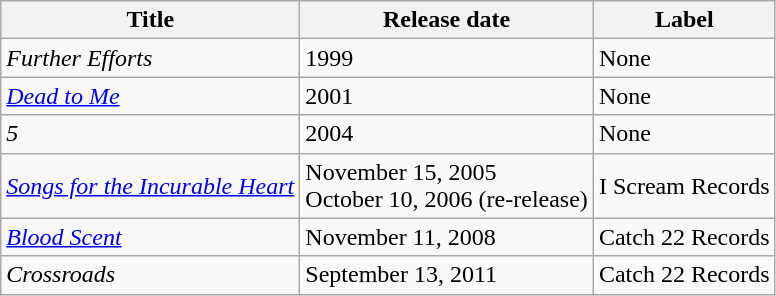<table class="wikitable">
<tr>
<th>Title</th>
<th>Release date</th>
<th>Label</th>
</tr>
<tr>
<td><em>Further Efforts</em></td>
<td>1999</td>
<td>None</td>
</tr>
<tr>
<td><em><a href='#'>Dead to Me</a></em></td>
<td>2001</td>
<td>None</td>
</tr>
<tr>
<td><em>5</em></td>
<td>2004</td>
<td>None</td>
</tr>
<tr>
<td><em><a href='#'>Songs for the Incurable Heart</a></em></td>
<td>November 15, 2005<br>October 10, 2006 (re-release)</td>
<td>I Scream Records</td>
</tr>
<tr>
<td><em><a href='#'>Blood Scent</a></em></td>
<td>November 11, 2008</td>
<td>Catch 22 Records</td>
</tr>
<tr>
<td><em>Crossroads</em></td>
<td>September 13, 2011</td>
<td>Catch 22 Records</td>
</tr>
</table>
